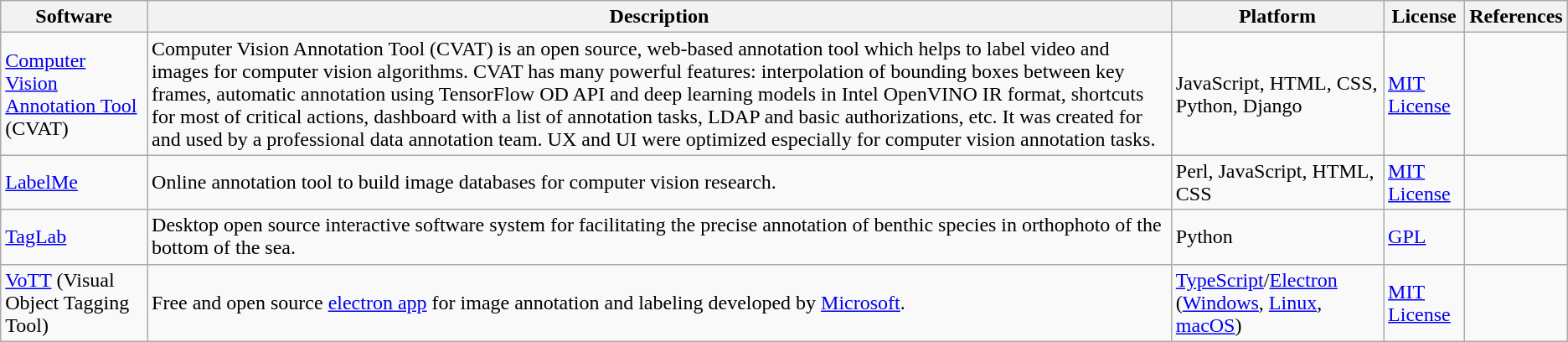<table class="wikitable sortable">
<tr>
<th>Software</th>
<th class=unsortable>Description</th>
<th>Platform</th>
<th>License</th>
<th class=unsortable>References</th>
</tr>
<tr>
<td><a href='#'>Computer Vision Annotation Tool</a> (CVAT)</td>
<td>Computer Vision Annotation Tool (CVAT) is an open source, web-based annotation tool which helps to label video and images for computer vision algorithms. CVAT has many powerful features: interpolation of bounding boxes between key frames, automatic annotation using TensorFlow OD API and deep learning models in Intel OpenVINO IR format, shortcuts for most of critical actions, dashboard with a list of annotation tasks, LDAP and basic authorizations, etc. It was created for and used by a professional data annotation team. UX and UI were optimized especially for computer vision annotation tasks.</td>
<td>JavaScript, HTML, CSS, Python, Django</td>
<td><a href='#'>MIT License</a></td>
<td></td>
</tr>
<tr>
<td><a href='#'>LabelMe</a></td>
<td>Online annotation tool to build image databases for computer vision research.</td>
<td>Perl, JavaScript, HTML, CSS</td>
<td><a href='#'>MIT License</a></td>
<td></td>
</tr>
<tr>
<td><a href='#'>TagLab</a></td>
<td>Desktop open source interactive software system for facilitating the precise annotation of benthic species in orthophoto of the bottom of the sea.</td>
<td>Python </td>
<td><a href='#'>GPL</a></td>
<td> </td>
</tr>
<tr>
<td><a href='#'>VoTT</a> (Visual Object Tagging Tool)</td>
<td>Free and open source <a href='#'>electron app</a> for image annotation and labeling developed by <a href='#'>Microsoft</a>.</td>
<td><a href='#'>TypeScript</a>/<a href='#'>Electron</a> (<a href='#'>Windows</a>, <a href='#'>Linux</a>, <a href='#'>macOS</a>)</td>
<td><a href='#'>MIT License</a></td>
<td></td>
</tr>
</table>
